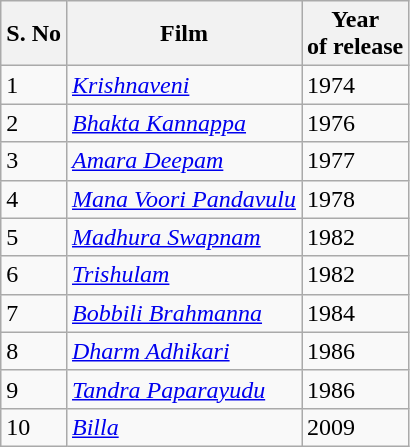<table class="wikitable">
<tr>
<th>S. No</th>
<th>Film</th>
<th>Year<br>of release</th>
</tr>
<tr>
<td>1</td>
<td><em><a href='#'>Krishnaveni</a></em></td>
<td>1974</td>
</tr>
<tr>
<td>2</td>
<td><em><a href='#'>Bhakta Kannappa</a></em></td>
<td>1976</td>
</tr>
<tr>
<td>3</td>
<td><em><a href='#'>Amara Deepam</a></em></td>
<td>1977</td>
</tr>
<tr>
<td>4</td>
<td><em><a href='#'>Mana Voori Pandavulu</a></em></td>
<td>1978</td>
</tr>
<tr>
<td>5</td>
<td><em><a href='#'>Madhura Swapnam</a></em></td>
<td>1982</td>
</tr>
<tr>
<td>6</td>
<td><em><a href='#'>Trishulam</a></em></td>
<td>1982</td>
</tr>
<tr>
<td>7</td>
<td><em><a href='#'>Bobbili Brahmanna</a></em></td>
<td>1984</td>
</tr>
<tr>
<td>8</td>
<td><em><a href='#'>Dharm Adhikari</a></em></td>
<td>1986</td>
</tr>
<tr>
<td>9</td>
<td><em><a href='#'>Tandra Paparayudu</a></em></td>
<td>1986</td>
</tr>
<tr>
<td>10</td>
<td><em><a href='#'>Billa</a></em></td>
<td>2009</td>
</tr>
</table>
